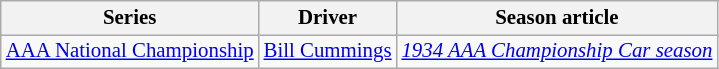<table class="wikitable" style="font-size: 87%;">
<tr>
<th>Series</th>
<th>Driver</th>
<th>Season article</th>
</tr>
<tr>
<td><a href='#'>AAA National Championship</a></td>
<td> <a href='#'>Bill Cummings</a></td>
<td><em><a href='#'>1934 AAA Championship Car season</a></em></td>
</tr>
</table>
